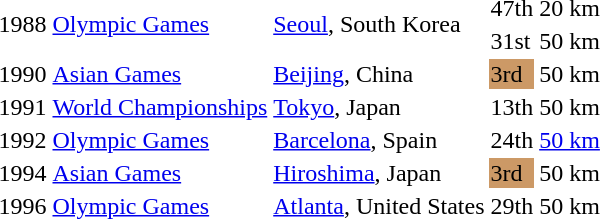<table>
<tr>
<td rowspan=2>1988</td>
<td rowspan=2><a href='#'>Olympic Games</a></td>
<td rowspan=2><a href='#'>Seoul</a>, South Korea</td>
<td>47th</td>
<td>20 km</td>
</tr>
<tr>
<td>31st</td>
<td>50 km</td>
</tr>
<tr>
<td>1990</td>
<td><a href='#'>Asian Games</a></td>
<td><a href='#'>Beijing</a>, China</td>
<td bgcolor="cc9966">3rd</td>
<td>50 km</td>
</tr>
<tr>
<td>1991</td>
<td><a href='#'>World Championships</a></td>
<td><a href='#'>Tokyo</a>, Japan</td>
<td>13th</td>
<td>50 km</td>
</tr>
<tr>
<td>1992</td>
<td><a href='#'>Olympic Games</a></td>
<td><a href='#'>Barcelona</a>, Spain</td>
<td>24th</td>
<td><a href='#'>50 km</a></td>
</tr>
<tr>
<td>1994</td>
<td><a href='#'>Asian Games</a></td>
<td><a href='#'>Hiroshima</a>, Japan</td>
<td bgcolor="cc9966">3rd</td>
<td>50 km</td>
</tr>
<tr>
<td>1996</td>
<td><a href='#'>Olympic Games</a></td>
<td><a href='#'>Atlanta</a>, United States</td>
<td>29th</td>
<td>50 km</td>
</tr>
</table>
